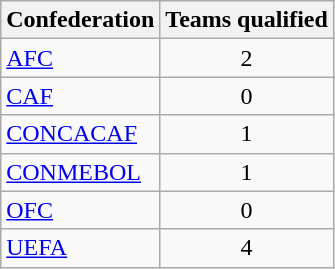<table class="wikitable sortable">
<tr>
<th>Confederation</th>
<th>Teams qualified</th>
</tr>
<tr>
<td><a href='#'>AFC</a></td>
<td style="text-align:center">2</td>
</tr>
<tr>
<td><a href='#'>CAF</a></td>
<td style="text-align:center">0</td>
</tr>
<tr>
<td><a href='#'>CONCACAF</a></td>
<td style="text-align:center">1</td>
</tr>
<tr>
<td><a href='#'>CONMEBOL</a></td>
<td style="text-align:center">1</td>
</tr>
<tr>
<td><a href='#'>OFC</a></td>
<td style="text-align:center">0</td>
</tr>
<tr>
<td><a href='#'>UEFA</a></td>
<td style="text-align:center">4</td>
</tr>
</table>
